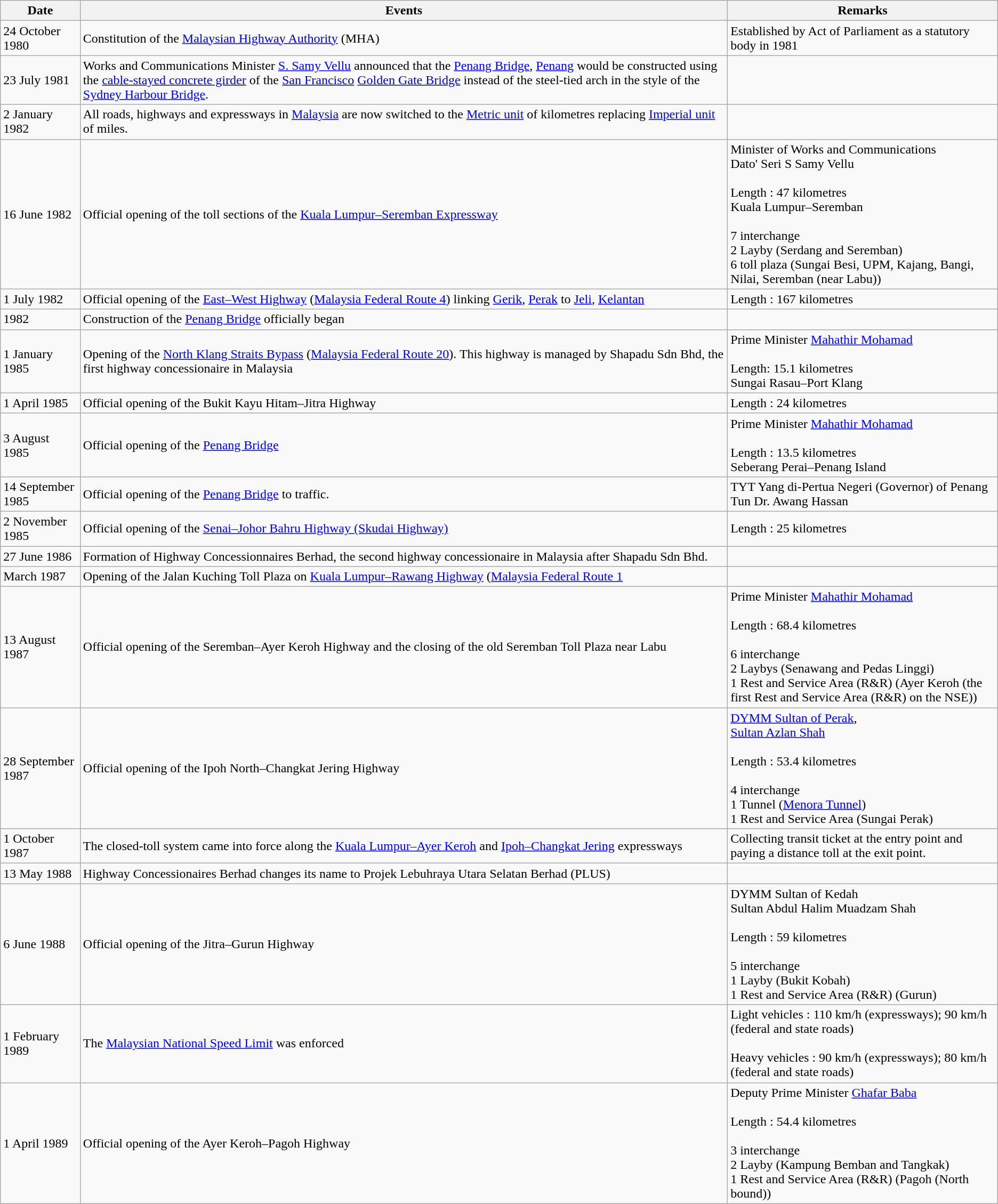<table class="wikitable">
<tr>
<th>Date</th>
<th>Events</th>
<th>Remarks</th>
</tr>
<tr>
<td>24 October 1980</td>
<td>Constitution of the <a href='#'>Malaysian Highway Authority</a> (MHA)</td>
<td>Established by Act of Parliament as a statutory body in 1981</td>
</tr>
<tr>
<td>23 July 1981</td>
<td>Works and Communications Minister <a href='#'>S. Samy Vellu</a> announced that the <a href='#'>Penang Bridge</a>, <a href='#'>Penang</a> would be constructed using the <a href='#'>cable-stayed concrete girder</a> of the <a href='#'>San Francisco</a> <a href='#'>Golden Gate Bridge</a> instead of the steel-tied arch in the style of the <a href='#'>Sydney Harbour Bridge</a>.</td>
<td></td>
</tr>
<tr>
<td>2 January 1982</td>
<td>All roads, highways and expressways in <a href='#'>Malaysia</a> are now switched to the <a href='#'>Metric unit</a> of kilometres replacing <a href='#'>Imperial unit</a> of miles.</td>
<td></td>
</tr>
<tr>
<td>16 June 1982</td>
<td>Official opening of the toll sections of the <a href='#'>Kuala Lumpur–Seremban Expressway</a></td>
<td>Minister of Works and Communications<br>Dato' Seri S Samy Vellu<br><br>Length : 47 kilometres<br>Kuala Lumpur–Seremban<br><br>7 interchange<br>2 Layby (Serdang and Seremban)<br>6 toll plaza (Sungai Besi, UPM, Kajang, Bangi, Nilai, Seremban (near Labu))</td>
</tr>
<tr>
<td>1 July 1982</td>
<td>Official opening of the <a href='#'>East–West Highway</a> (<a href='#'>Malaysia Federal Route 4</a>) linking <a href='#'>Gerik</a>, <a href='#'>Perak</a> to <a href='#'>Jeli</a>, <a href='#'>Kelantan</a></td>
<td>Length : 167 kilometres</td>
</tr>
<tr>
<td>1982</td>
<td>Construction of the <a href='#'>Penang Bridge</a> officially began</td>
<td></td>
</tr>
<tr>
<td>1 January 1985</td>
<td>Opening of the <a href='#'>North Klang Straits Bypass</a> (<a href='#'>Malaysia Federal Route 20</a>). This highway is managed by Shapadu Sdn Bhd, the first highway concessionaire in Malaysia</td>
<td>Prime Minister <a href='#'>Mahathir Mohamad</a><br><br>Length: 15.1 kilometres<br>Sungai Rasau–Port Klang</td>
</tr>
<tr>
<td>1 April 1985</td>
<td>Official opening of the Bukit Kayu Hitam–Jitra Highway</td>
<td>Length : 24 kilometres</td>
</tr>
<tr>
<td>3 August 1985</td>
<td>Official opening of the <a href='#'>Penang Bridge</a></td>
<td>Prime Minister <a href='#'>Mahathir Mohamad</a><br><br>Length : 13.5 kilometres<br>Seberang Perai–Penang Island</td>
</tr>
<tr>
<td>14 September 1985</td>
<td>Official opening of the <a href='#'>Penang Bridge</a> to traffic.</td>
<td>TYT Yang di-Pertua Negeri (Governor) of Penang<br>Tun Dr. Awang Hassan</td>
</tr>
<tr>
<td>2 November 1985</td>
<td>Official opening of the <a href='#'>Senai–Johor Bahru Highway (Skudai Highway)</a></td>
<td>Length : 25 kilometres</td>
</tr>
<tr>
<td>27 June 1986</td>
<td>Formation of Highway Concessionnaires Berhad, the second highway concessionaire in Malaysia after Shapadu Sdn Bhd.</td>
<td></td>
</tr>
<tr>
<td>March 1987</td>
<td>Opening of the Jalan Kuching Toll Plaza on <a href='#'>Kuala Lumpur–Rawang Highway</a> (<a href='#'>Malaysia Federal Route 1</a></td>
<td></td>
</tr>
<tr>
<td>13 August 1987</td>
<td>Official opening of the Seremban–Ayer Keroh Highway and the closing of the old Seremban Toll Plaza near Labu</td>
<td>Prime Minister <a href='#'>Mahathir Mohamad</a><br><br>Length : 68.4 kilometres<br><br>6 interchange<br>2 Laybys (Senawang and Pedas Linggi)<br>1 Rest and Service Area (R&R) (Ayer Keroh (the first Rest and Service Area (R&R) on the NSE))</td>
</tr>
<tr>
<td>28 September 1987</td>
<td>Official opening of the Ipoh North–Changkat Jering Highway</td>
<td><a href='#'>DYMM Sultan of Perak</a>,<br><a href='#'>Sultan Azlan Shah</a><br><br>Length : 53.4 kilometres<br><br>4 interchange<br>1 Tunnel (<a href='#'>Menora Tunnel</a>)<br>1 Rest and Service Area (Sungai Perak)</td>
</tr>
<tr>
<td>1 October 1987</td>
<td>The closed-toll system came into force along the <a href='#'>Kuala Lumpur–Ayer Keroh</a> and <a href='#'>Ipoh–Changkat Jering</a> expressways</td>
<td>Collecting transit ticket at the entry point and paying a distance toll at the exit point.</td>
</tr>
<tr>
<td>13 May 1988</td>
<td>Highway Concessionaires Berhad changes its name to Projek Lebuhraya Utara Selatan Berhad (PLUS)</td>
<td></td>
</tr>
<tr>
<td>6 June 1988</td>
<td>Official opening of the Jitra–Gurun Highway</td>
<td>DYMM Sultan of Kedah<br>Sultan Abdul Halim Muadzam Shah<br><br>Length : 59 kilometres<br><br>5 interchange<br>1 Layby (Bukit Kobah)<br>1 Rest and Service Area (R&R) (Gurun)</td>
</tr>
<tr>
<td>1 February 1989</td>
<td>The <a href='#'>Malaysian National Speed Limit</a> was enforced</td>
<td>Light vehicles : 110 km/h (expressways); 90 km/h (federal and state roads)<br><br>Heavy vehicles : 90 km/h (expressways); 80 km/h (federal and state roads)</td>
</tr>
<tr>
<td>1 April 1989</td>
<td>Official opening of the Ayer Keroh–Pagoh Highway</td>
<td>Deputy Prime Minister <a href='#'>Ghafar Baba</a><br><br>Length : 54.4 kilometres<br><br>3 interchange<br>2 Layby (Kampung Bemban and Tangkak)<br>1 Rest and Service Area (R&R) (Pagoh (North bound))</td>
</tr>
</table>
